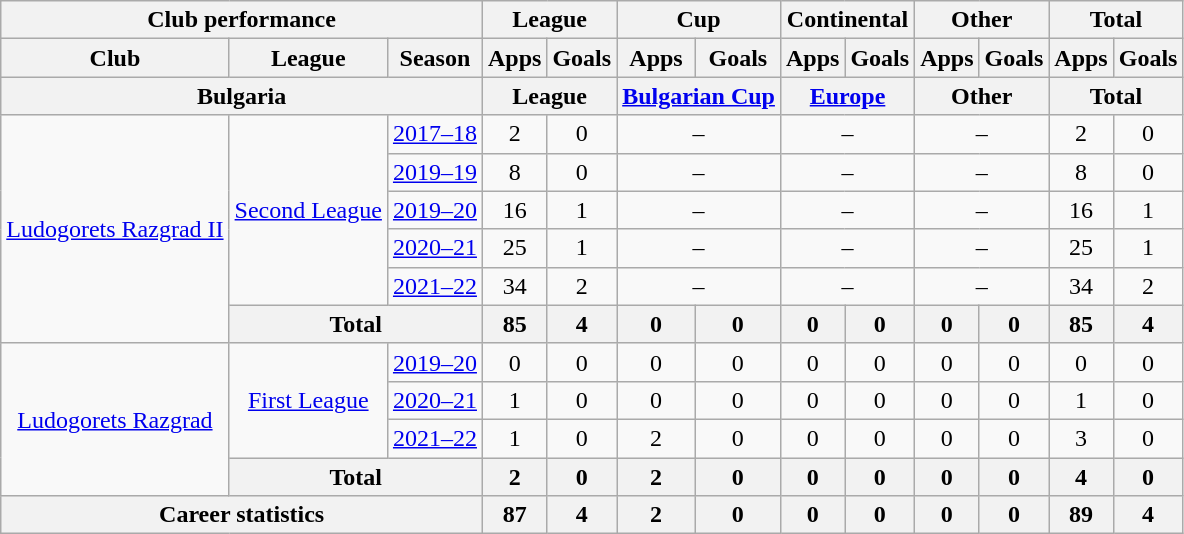<table class="wikitable" style="text-align: center">
<tr>
<th colspan="3">Club performance</th>
<th colspan="2">League</th>
<th colspan="2">Cup</th>
<th colspan="2">Continental</th>
<th colspan="2">Other</th>
<th colspan="3">Total</th>
</tr>
<tr>
<th>Club</th>
<th>League</th>
<th>Season</th>
<th>Apps</th>
<th>Goals</th>
<th>Apps</th>
<th>Goals</th>
<th>Apps</th>
<th>Goals</th>
<th>Apps</th>
<th>Goals</th>
<th>Apps</th>
<th>Goals</th>
</tr>
<tr>
<th colspan="3">Bulgaria</th>
<th colspan="2">League</th>
<th colspan="2"><a href='#'>Bulgarian Cup</a></th>
<th colspan="2"><a href='#'>Europe</a></th>
<th colspan="2">Other</th>
<th colspan="2">Total</th>
</tr>
<tr>
<td rowspan="6" valign="center"><a href='#'>Ludogorets Razgrad II</a></td>
<td rowspan="5"><a href='#'>Second League</a></td>
<td><a href='#'>2017–18</a></td>
<td>2</td>
<td>0</td>
<td colspan="2">–</td>
<td colspan="2">–</td>
<td colspan="2">–</td>
<td>2</td>
<td>0</td>
</tr>
<tr>
<td><a href='#'>2019–19</a></td>
<td>8</td>
<td>0</td>
<td colspan="2">–</td>
<td colspan="2">–</td>
<td colspan="2">–</td>
<td>8</td>
<td>0</td>
</tr>
<tr>
<td><a href='#'>2019–20</a></td>
<td>16</td>
<td>1</td>
<td colspan="2">–</td>
<td colspan="2">–</td>
<td colspan="2">–</td>
<td>16</td>
<td>1</td>
</tr>
<tr>
<td><a href='#'>2020–21</a></td>
<td>25</td>
<td>1</td>
<td colspan="2">–</td>
<td colspan="2">–</td>
<td colspan="2">–</td>
<td>25</td>
<td>1</td>
</tr>
<tr>
<td><a href='#'>2021–22</a></td>
<td>34</td>
<td>2</td>
<td colspan="2">–</td>
<td colspan="2">–</td>
<td colspan="2">–</td>
<td>34</td>
<td>2</td>
</tr>
<tr>
<th colspan=2>Total</th>
<th>85</th>
<th>4</th>
<th>0</th>
<th>0</th>
<th>0</th>
<th>0</th>
<th>0</th>
<th>0</th>
<th>85</th>
<th>4</th>
</tr>
<tr>
<td rowspan="4" valign="center"><a href='#'>Ludogorets Razgrad</a></td>
<td rowspan="3"><a href='#'>First League</a></td>
<td><a href='#'>2019–20</a></td>
<td>0</td>
<td>0</td>
<td>0</td>
<td>0</td>
<td>0</td>
<td>0</td>
<td>0</td>
<td>0</td>
<td>0</td>
<td>0</td>
</tr>
<tr>
<td><a href='#'>2020–21</a></td>
<td>1</td>
<td>0</td>
<td>0</td>
<td>0</td>
<td>0</td>
<td>0</td>
<td>0</td>
<td>0</td>
<td>1</td>
<td>0</td>
</tr>
<tr>
<td><a href='#'>2021–22</a></td>
<td>1</td>
<td>0</td>
<td>2</td>
<td>0</td>
<td>0</td>
<td>0</td>
<td>0</td>
<td>0</td>
<td>3</td>
<td>0</td>
</tr>
<tr>
<th colspan=2>Total</th>
<th>2</th>
<th>0</th>
<th>2</th>
<th>0</th>
<th>0</th>
<th>0</th>
<th>0</th>
<th>0</th>
<th>4</th>
<th>0</th>
</tr>
<tr>
<th colspan="3">Career statistics</th>
<th>87</th>
<th>4</th>
<th>2</th>
<th>0</th>
<th>0</th>
<th>0</th>
<th>0</th>
<th>0</th>
<th>89</th>
<th>4</th>
</tr>
</table>
